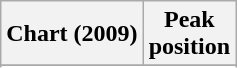<table class="wikitable sortable">
<tr>
<th align="left">Chart (2009)</th>
<th align="left">Peak<br>position</th>
</tr>
<tr>
</tr>
<tr>
</tr>
<tr>
</tr>
<tr>
</tr>
</table>
